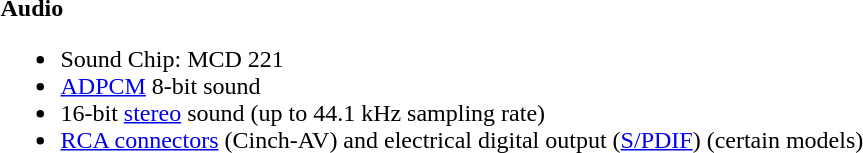<table>
<tr>
<td><strong>Audio</strong><br><ul><li>Sound Chip: MCD 221</li><li><a href='#'>ADPCM</a> 8-bit sound</li><li>16-bit <a href='#'>stereo</a> sound (up to 44.1 kHz sampling rate)</li><li><a href='#'>RCA connectors</a> (Cinch-AV) and electrical digital output (<a href='#'>S/PDIF</a>) (certain models)</li></ul></td>
</tr>
</table>
